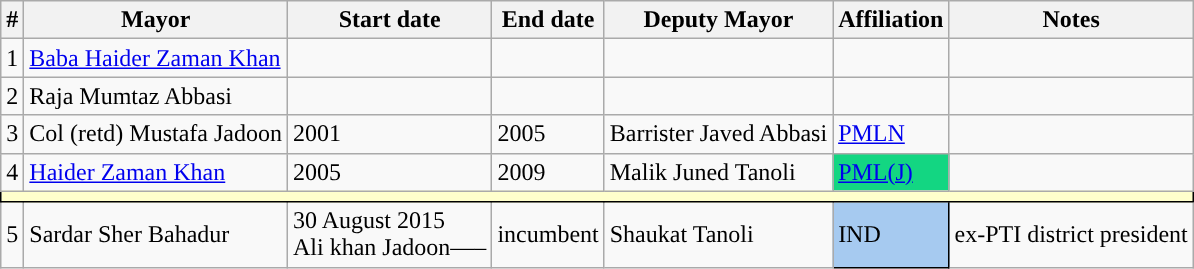<table class="wikitable">
<tr>
<th>#</th>
<th>Mayor</th>
<th>Start date</th>
<th>End date</th>
<th>Deputy Mayor</th>
<th>Affiliation</th>
<th>Notes</th>
</tr>
<tr>
<td>1</td>
<td><a href='#'>Baba Haider Zaman Khan</a></td>
<td></td>
<td></td>
<td></td>
<td></td>
<td></td>
</tr>
<tr>
<td>2</td>
<td>Raja Mumtaz Abbasi</td>
<td></td>
<td></td>
<td></td>
<td></td>
<td></td>
</tr>
<tr>
<td>3</td>
<td>Col (retd) Mustafa Jadoon</td>
<td>2001</td>
<td>2005</td>
<td>Barrister Javed Abbasi</td>
<td style="background: 	"><a href='#'>PMLN</a></td>
<td></td>
</tr>
<tr>
<td>4</td>
<td><a href='#'>Haider Zaman Khan</a></td>
<td>2005</td>
<td>2009</td>
<td>Malik Juned Tanoli</td>
<td style="background: 	#13d682;"><a href='#'>PML(J)</a></td>
<td></td>
</tr>
<tr>
<td colspan="7" style="border: 1px solid black; background: #ffffcc;"></td>
</tr>
<tr>
<td>5</td>
<td>Sardar Sher Bahadur</td>
<td>30 August 2015<br>Ali khan Jadoon—–</td>
<td>incumbent</td>
<td>Shaukat Tanoli</td>
<td style="border: 1px solid black; background: #a6caf0">IND</td>
<td>ex-PTI district president</td>
</tr>
</table>
